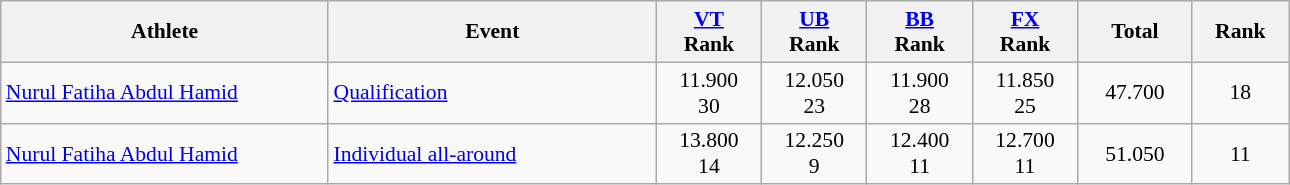<table class="wikitable" width="68%" style="text-align:center; font-size:90%">
<tr>
<th width="15%">Athlete</th>
<th width="15%">Event</th>
<th width="4%"><a href='#'>VT</a><br>Rank</th>
<th width="4%"><a href='#'>UB</a><br>Rank</th>
<th width="4%"><a href='#'>BB</a><br>Rank</th>
<th width="4%"><a href='#'>FX</a><br>Rank</th>
<th width="5%">Total</th>
<th width="4%">Rank</th>
</tr>
<tr>
<td align="left"><a href='#'>Nurul Fatiha Abdul Hamid</a></td>
<td align="left"><a href='#'>Qualification</a></td>
<td>11.900<br>30</td>
<td>12.050<br>23</td>
<td>11.900<br>28</td>
<td>11.850<br>25</td>
<td>47.700</td>
<td>18 <strong></strong></td>
</tr>
<tr>
<td align="left"><a href='#'>Nurul Fatiha Abdul Hamid</a></td>
<td align="left"><a href='#'>Individual all-around</a></td>
<td>13.800<br>14</td>
<td>12.250<br>9</td>
<td>12.400<br>11</td>
<td>12.700<br>11</td>
<td>51.050</td>
<td>11</td>
</tr>
</table>
